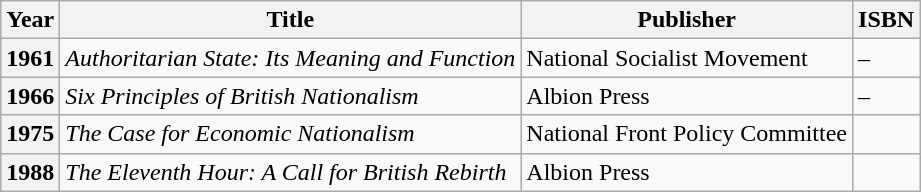<table class="wikitable plainrowheaders">
<tr>
<th scope="col">Year</th>
<th scope="col">Title</th>
<th scope="col">Publisher</th>
<th scope="col">ISBN</th>
</tr>
<tr>
<th scope="row">1961</th>
<td><em>Authoritarian State: Its Meaning and Function</em></td>
<td>National Socialist Movement</td>
<td>–</td>
</tr>
<tr>
<th scope="row">1966</th>
<td><em>Six Principles of British Nationalism</em></td>
<td>Albion Press</td>
<td>–</td>
</tr>
<tr>
<th scope="row">1975</th>
<td><em>The Case for Economic Nationalism</em></td>
<td>National Front Policy Committee</td>
<td></td>
</tr>
<tr>
<th scope="row">1988</th>
<td><em>The Eleventh Hour: A Call for British Rebirth</em></td>
<td>Albion Press</td>
<td></td>
</tr>
</table>
